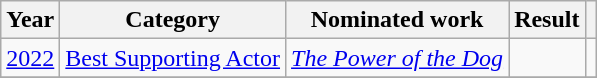<table class="wikitable">
<tr>
<th scope="col">Year</th>
<th scope="col">Category</th>
<th scope="col">Nominated work</th>
<th style="col">Result</th>
<th style="col"></th>
</tr>
<tr>
<td><a href='#'>2022</a></td>
<td><a href='#'>Best Supporting Actor</a></td>
<td><em><a href='#'>The Power of the Dog</a></em></td>
<td></td>
<td></td>
</tr>
<tr>
</tr>
</table>
